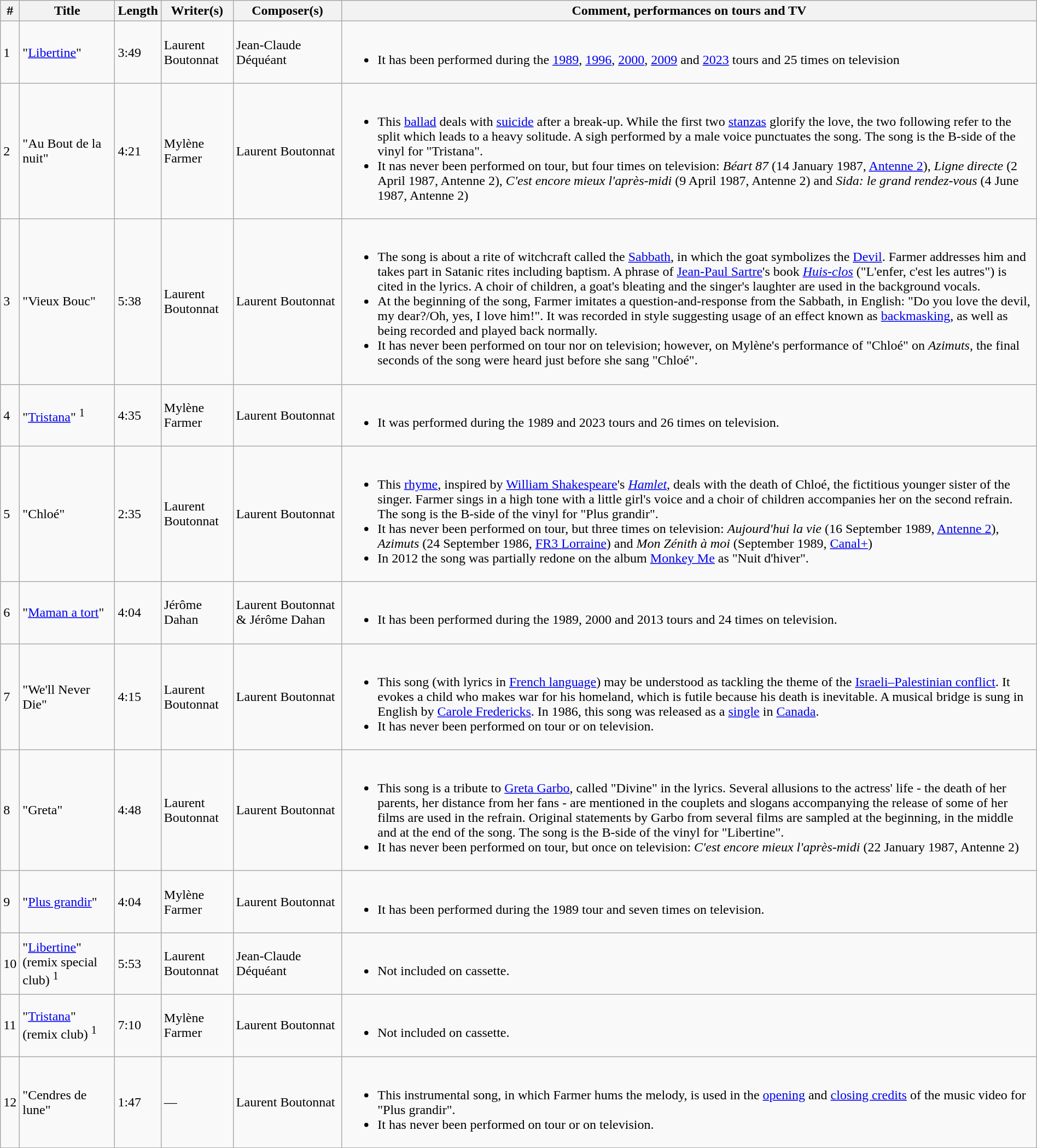<table class="wikitable" width="100%" border="1">
<tr>
<th>#</th>
<th>Title</th>
<th>Length</th>
<th>Writer(s)</th>
<th>Composer(s)</th>
<th>Comment, performances on tours and TV</th>
</tr>
<tr>
<td>1</td>
<td>"<a href='#'>Libertine</a>"</td>
<td>3:49</td>
<td>Laurent Boutonnat</td>
<td>Jean-Claude Déquéant</td>
<td><small></small><br><ul><li>It has been performed during the <a href='#'>1989</a>, <a href='#'>1996</a>, <a href='#'>2000</a>, <a href='#'>2009</a> and <a href='#'>2023</a> tours and 25 times on television</li></ul></td>
</tr>
<tr>
<td>2</td>
<td>"Au Bout de la nuit"</td>
<td>4:21</td>
<td>Mylène Farmer</td>
<td>Laurent Boutonnat</td>
<td><br><ul><li>This <a href='#'>ballad</a> deals with <a href='#'>suicide</a> after a break-up. While the first two <a href='#'>stanzas</a> glorify the love, the two following refer to the split which leads to a heavy solitude. A sigh performed by a male voice punctuates the song. The song is the B-side of the vinyl for "Tristana".</li><li>It nas never been performed on tour, but four times on television: <em>Béart 87</em> (14 January 1987, <a href='#'>Antenne 2</a>), <em>Ligne directe</em> (2 April 1987, Antenne 2), <em>C'est encore mieux l'après-midi</em> (9 April 1987, Antenne 2) and <em>Sida: le grand rendez-vous</em> (4 June 1987, Antenne 2)</li></ul></td>
</tr>
<tr>
<td>3</td>
<td>"Vieux Bouc"</td>
<td>5:38</td>
<td>Laurent Boutonnat</td>
<td>Laurent Boutonnat</td>
<td><br><ul><li>The song is about a rite of witchcraft called the <a href='#'>Sabbath</a>, in which the goat symbolizes the <a href='#'>Devil</a>. Farmer addresses him and takes part in Satanic rites including baptism. A phrase of <a href='#'>Jean-Paul Sartre</a>'s book <em><a href='#'>Huis-clos</a></em> ("L'enfer, c'est les autres") is cited in the lyrics. A choir of children, a goat's bleating and the singer's laughter are used in the background vocals.</li><li>At the beginning of the song, Farmer imitates a question-and-response from the Sabbath, in English: "Do you love the devil, my dear?/Oh, yes, I love him!". It was recorded in style suggesting usage of an effect known as <a href='#'>backmasking</a>, as well as being recorded and played back normally.</li><li>It has never been performed on tour nor on television; however, on Mylène's performance of "Chloé" on <em>Azimuts</em>, the final seconds of the song were heard just before she sang "Chloé".</li></ul></td>
</tr>
<tr>
<td>4</td>
<td>"<a href='#'>Tristana</a>" <sup>1</sup></td>
<td>4:35</td>
<td>Mylène Farmer</td>
<td>Laurent Boutonnat</td>
<td><small></small><br><ul><li>It was performed during the 1989 and 2023 tours and 26 times on television.</li></ul></td>
</tr>
<tr>
<td>5</td>
<td>"Chloé"</td>
<td>2:35</td>
<td>Laurent Boutonnat</td>
<td>Laurent Boutonnat</td>
<td><br><ul><li>This <a href='#'>rhyme</a>, inspired by <a href='#'>William Shakespeare</a>'s <em><a href='#'>Hamlet</a></em>, deals with the death of Chloé, the fictitious younger sister of the singer. Farmer sings in a high tone with a little girl's voice and a choir of children accompanies her on the second refrain. The song is the B-side of the vinyl for "Plus grandir".</li><li>It has never been performed on tour, but three times on television: <em>Aujourd'hui la vie</em> (16 September 1989, <a href='#'>Antenne 2</a>), <em>Azimuts</em> (24 September 1986, <a href='#'>FR3 Lorraine</a>) and <em>Mon Zénith à moi</em> (September 1989, <a href='#'>Canal+</a>)</li><li>In 2012 the song was partially redone on the album <a href='#'>Monkey Me</a> as "Nuit d'hiver".</li></ul></td>
</tr>
<tr>
<td>6</td>
<td>"<a href='#'>Maman a tort</a>"</td>
<td>4:04</td>
<td>Jérôme Dahan</td>
<td>Laurent Boutonnat & Jérôme Dahan</td>
<td><small></small><br><ul><li>It has been performed during the 1989, 2000 and 2013 tours and 24 times on television.</li></ul></td>
</tr>
<tr>
<td>7</td>
<td>"We'll Never Die"</td>
<td>4:15</td>
<td>Laurent Boutonnat</td>
<td>Laurent Boutonnat</td>
<td><br><ul><li>This song (with lyrics in <a href='#'>French language</a>) may be understood as tackling the theme of the <a href='#'>Israeli–Palestinian conflict</a>. It evokes a child who makes war for his homeland, which is futile because his death is inevitable. A musical bridge is sung in English by <a href='#'>Carole Fredericks</a>. In 1986, this song was released as a <a href='#'>single</a> in <a href='#'>Canada</a>.</li><li>It has never been performed on tour or on television.</li></ul></td>
</tr>
<tr>
<td>8</td>
<td>"Greta"</td>
<td>4:48</td>
<td>Laurent Boutonnat</td>
<td>Laurent Boutonnat</td>
<td><br><ul><li>This song is a tribute to <a href='#'>Greta Garbo</a>, called "Divine" in the lyrics. Several allusions to the actress' life - the death of her parents, her distance from her fans - are mentioned in the couplets and slogans accompanying the release of some of her films are used in the refrain. Original statements by Garbo from several films are sampled at the beginning, in the middle and at the end of the song. The song is the B-side of the vinyl for "Libertine".</li><li>It has never been performed on tour, but once on television: <em>C'est encore mieux l'après-midi</em> (22 January 1987, Antenne 2)</li></ul></td>
</tr>
<tr>
<td>9</td>
<td>"<a href='#'>Plus grandir</a>"</td>
<td>4:04</td>
<td>Mylène Farmer</td>
<td>Laurent Boutonnat</td>
<td><small></small><br><ul><li>It has been performed during the 1989 tour and seven times on television.</li></ul></td>
</tr>
<tr>
<td>10</td>
<td>"<a href='#'>Libertine</a>" (remix special club) <sup>1</sup></td>
<td>5:53</td>
<td>Laurent Boutonnat</td>
<td>Jean-Claude Déquéant</td>
<td><small><br></small><ul><li>Not included on cassette.</li></ul></td>
</tr>
<tr>
<td>11</td>
<td>"<a href='#'>Tristana</a>" (remix club) <sup>1</sup></td>
<td>7:10</td>
<td>Mylène Farmer</td>
<td>Laurent Boutonnat</td>
<td><br><small></small><ul><li>Not included on cassette.</li></ul></td>
</tr>
<tr>
<td>12</td>
<td>"Cendres de lune"</td>
<td>1:47</td>
<td>—</td>
<td>Laurent Boutonnat</td>
<td><br><ul><li>This instrumental song, in which Farmer hums the melody, is used in the <a href='#'>opening</a> and <a href='#'>closing credits</a> of the music video for "Plus grandir".</li><li>It has never been performed on tour or on television.</li></ul></td>
</tr>
</table>
